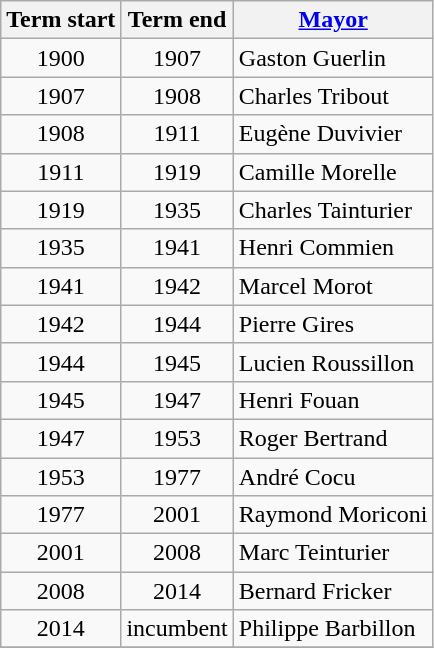<table class="wikitable">
<tr>
<th>Term start</th>
<th>Term end</th>
<th><a href='#'>Mayor</a></th>
</tr>
<tr>
<td align=center>1900</td>
<td align=center>1907</td>
<td>Gaston Guerlin</td>
</tr>
<tr>
<td align=center>1907</td>
<td align=center>1908</td>
<td>Charles Tribout</td>
</tr>
<tr>
<td align=center>1908</td>
<td align=center>1911</td>
<td>Eugène Duvivier</td>
</tr>
<tr>
<td align=center>1911</td>
<td align=center>1919</td>
<td>Camille Morelle</td>
</tr>
<tr>
<td align=center>1919</td>
<td align=center>1935</td>
<td>Charles Tainturier</td>
</tr>
<tr>
<td align=center>1935</td>
<td align=center>1941</td>
<td>Henri Commien</td>
</tr>
<tr>
<td align=center>1941</td>
<td align=center>1942</td>
<td>Marcel Morot</td>
</tr>
<tr>
<td align=center>1942</td>
<td align=center>1944</td>
<td>Pierre Gires</td>
</tr>
<tr>
<td align=center>1944</td>
<td align=center>1945</td>
<td>Lucien Roussillon</td>
</tr>
<tr>
<td align=center>1945</td>
<td align=center>1947</td>
<td>Henri Fouan</td>
</tr>
<tr>
<td align=center>1947</td>
<td align=center>1953</td>
<td>Roger Bertrand</td>
</tr>
<tr>
<td align=center>1953</td>
<td align=center>1977</td>
<td>André Cocu</td>
</tr>
<tr>
<td align=center>1977</td>
<td align=center>2001</td>
<td>Raymond Moriconi</td>
</tr>
<tr>
<td align=center>2001</td>
<td align=center>2008</td>
<td>Marc Teinturier</td>
</tr>
<tr>
<td align=center>2008</td>
<td align=center>2014</td>
<td>Bernard Fricker</td>
</tr>
<tr>
<td align=center>2014</td>
<td align=center>incumbent</td>
<td>Philippe Barbillon</td>
</tr>
<tr>
</tr>
</table>
